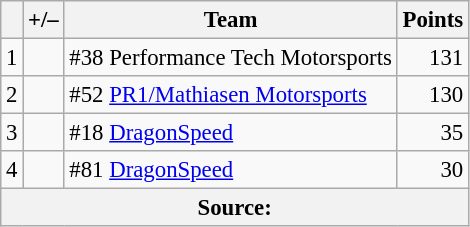<table class="wikitable" style="font-size: 95%;">
<tr>
<th scope="col"></th>
<th scope="col">+/–</th>
<th scope="col">Team</th>
<th scope="col">Points</th>
</tr>
<tr>
<td align=center>1</td>
<td align="left"></td>
<td> #38 Performance Tech Motorsports</td>
<td align=right>131</td>
</tr>
<tr>
<td align=center>2</td>
<td align="left"></td>
<td> #52 <a href='#'>PR1/Mathiasen Motorsports</a></td>
<td align=right>130</td>
</tr>
<tr>
<td align=center>3</td>
<td align="left"></td>
<td> #18 <a href='#'>DragonSpeed</a></td>
<td align=right>35</td>
</tr>
<tr>
<td align=center>4</td>
<td align="left"></td>
<td> #81 <a href='#'>DragonSpeed</a></td>
<td align=right>30</td>
</tr>
<tr>
<th colspan=5>Source:</th>
</tr>
</table>
